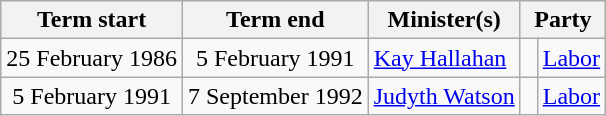<table class="wikitable">
<tr>
<th>Term start</th>
<th>Term end</th>
<th>Minister(s)</th>
<th colspan="2">Party</th>
</tr>
<tr>
<td align=center>25 February 1986</td>
<td align=center>5 February 1991</td>
<td><a href='#'>Kay Hallahan</a></td>
<td> </td>
<td><a href='#'>Labor</a></td>
</tr>
<tr>
<td align=center>5 February 1991</td>
<td align=center>7 September 1992</td>
<td><a href='#'>Judyth Watson</a></td>
<td> </td>
<td><a href='#'>Labor</a></td>
</tr>
</table>
